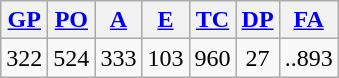<table class="wikitable">
<tr>
<th><a href='#'>GP</a></th>
<th><a href='#'>PO</a></th>
<th><a href='#'>A</a></th>
<th><a href='#'>E</a></th>
<th><a href='#'>TC</a></th>
<th><a href='#'>DP</a></th>
<th><a href='#'>FA</a></th>
</tr>
<tr align=center>
<td>322</td>
<td>524</td>
<td>333</td>
<td>103</td>
<td>960</td>
<td>27</td>
<td>..893</td>
</tr>
</table>
